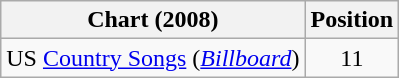<table class="wikitable sortable">
<tr>
<th scope="col">Chart (2008)</th>
<th scope="col">Position</th>
</tr>
<tr>
<td>US <a href='#'>Country Songs</a> (<em><a href='#'>Billboard</a></em>)</td>
<td align="center">11</td>
</tr>
</table>
